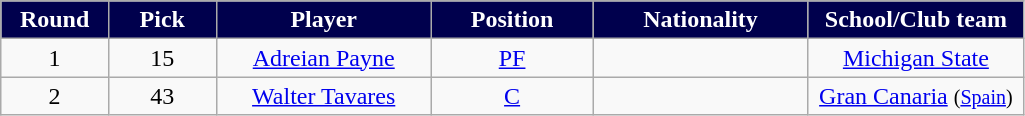<table class="wikitable sortable sortable">
<tr>
<th style="background:#00004d; color:white" width="10%">Round</th>
<th style="background:#00004d; color:white" width="10%">Pick</th>
<th style="background:#00004d; color:white" width="20%">Player</th>
<th style="background:#00004d; color:white" width="15%">Position</th>
<th style="background:#00004d; color:white" width="20%">Nationality</th>
<th style="background:#00004d; color:white" width="20%">School/Club team</th>
</tr>
<tr style="text-align: center">
<td>1</td>
<td>15</td>
<td><a href='#'>Adreian Payne</a></td>
<td><a href='#'>PF</a></td>
<td></td>
<td><a href='#'>Michigan State</a></td>
</tr>
<tr style="text-align: center">
<td>2</td>
<td>43</td>
<td><a href='#'>Walter Tavares</a></td>
<td><a href='#'>C</a></td>
<td></td>
<td><a href='#'>Gran Canaria</a> <small>(<a href='#'>Spain</a>)</small></td>
</tr>
</table>
